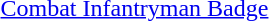<table>
<tr>
<td>  <a href='#'>Combat Infantryman Badge</a></td>
</tr>
</table>
